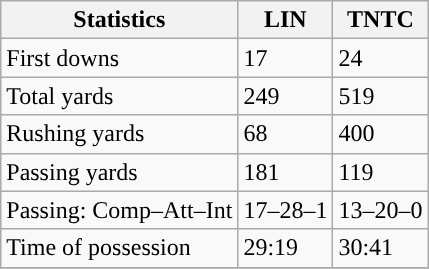<table class="wikitable" style="float: left;">
<tr>
<th>Statistics</th>
<th>LIN</th>
<th>TNTC</th>
</tr>
<tr>
<td>First downs</td>
<td>17</td>
<td>24</td>
</tr>
<tr>
<td>Total yards</td>
<td>249</td>
<td>519</td>
</tr>
<tr>
<td>Rushing yards</td>
<td>68</td>
<td>400</td>
</tr>
<tr>
<td>Passing yards</td>
<td>181</td>
<td>119</td>
</tr>
<tr>
<td>Passing: Comp–Att–Int</td>
<td>17–28–1</td>
<td>13–20–0</td>
</tr>
<tr>
<td>Time of possession</td>
<td>29:19</td>
<td>30:41</td>
</tr>
<tr>
</tr>
</table>
